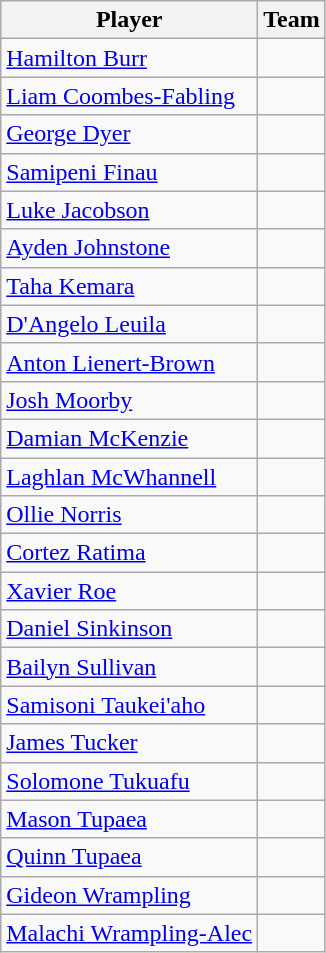<table class="wikitable" border="1">
<tr>
<th>Player</th>
<th>Team</th>
</tr>
<tr>
<td><a href='#'>Hamilton Burr</a></td>
<td></td>
</tr>
<tr>
<td><a href='#'>Liam Coombes-Fabling</a></td>
<td></td>
</tr>
<tr>
<td><a href='#'>George Dyer</a></td>
<td></td>
</tr>
<tr>
<td><a href='#'>Samipeni Finau</a></td>
<td></td>
</tr>
<tr>
<td><a href='#'>Luke Jacobson</a></td>
<td></td>
</tr>
<tr>
<td><a href='#'>Ayden Johnstone</a></td>
<td></td>
</tr>
<tr>
<td><a href='#'>Taha Kemara</a></td>
<td></td>
</tr>
<tr>
<td><a href='#'>D'Angelo Leuila</a></td>
<td></td>
</tr>
<tr>
<td><a href='#'>Anton Lienert-Brown</a></td>
<td></td>
</tr>
<tr>
<td><a href='#'>Josh Moorby</a></td>
<td></td>
</tr>
<tr>
<td><a href='#'>Damian McKenzie</a></td>
<td></td>
</tr>
<tr>
<td><a href='#'>Laghlan McWhannell</a></td>
<td></td>
</tr>
<tr>
<td><a href='#'>Ollie Norris</a></td>
<td></td>
</tr>
<tr>
<td><a href='#'>Cortez Ratima</a></td>
<td></td>
</tr>
<tr>
<td><a href='#'>Xavier Roe</a></td>
<td></td>
</tr>
<tr>
<td><a href='#'>Daniel Sinkinson</a></td>
<td></td>
</tr>
<tr>
<td><a href='#'>Bailyn Sullivan</a></td>
<td></td>
</tr>
<tr>
<td><a href='#'>Samisoni Taukei'aho</a></td>
<td></td>
</tr>
<tr>
<td><a href='#'>James Tucker</a></td>
<td></td>
</tr>
<tr>
<td><a href='#'>Solomone Tukuafu</a></td>
<td></td>
</tr>
<tr>
<td><a href='#'>Mason Tupaea</a></td>
<td></td>
</tr>
<tr>
<td><a href='#'>Quinn Tupaea</a></td>
<td></td>
</tr>
<tr>
<td><a href='#'>Gideon Wrampling</a></td>
<td></td>
</tr>
<tr>
<td><a href='#'>Malachi Wrampling-Alec</a></td>
<td></td>
</tr>
</table>
